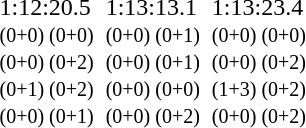<table>
<tr>
<td><br></td>
<td></td>
<td>1:12:20.5<br><small>(0+0) (0+0)<br>(0+0) (0+2)<br>(0+1) (0+2)<br>(0+0) (0+1)</small></td>
<td></td>
<td>1:13:13.1<br><small>(0+0) (0+1)<br>(0+0) (0+1)<br>(0+0) (0+0)<br>(0+0) (0+2)</small></td>
<td></td>
<td>1:13:23.4<br><small>(0+0) (0+0)<br>(0+0) (0+2)<br>(1+3) (0+2)<br>(0+0) (0+2)</small></td>
</tr>
</table>
